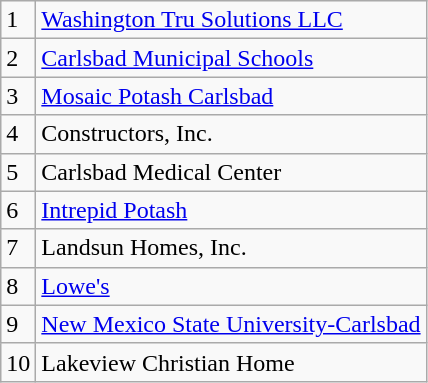<table class="wikitable floatright">
<tr>
<td>1</td>
<td><a href='#'>Washington Tru Solutions LLC</a></td>
</tr>
<tr>
<td>2</td>
<td><a href='#'>Carlsbad Municipal Schools</a></td>
</tr>
<tr>
<td>3</td>
<td><a href='#'>Mosaic Potash Carlsbad</a></td>
</tr>
<tr>
<td>4</td>
<td>Constructors, Inc.</td>
</tr>
<tr>
<td>5</td>
<td>Carlsbad Medical Center</td>
</tr>
<tr>
<td>6</td>
<td><a href='#'>Intrepid Potash</a></td>
</tr>
<tr>
<td>7</td>
<td>Landsun Homes, Inc.</td>
</tr>
<tr>
<td>8</td>
<td><a href='#'>Lowe's</a></td>
</tr>
<tr>
<td>9</td>
<td><a href='#'>New Mexico State University-Carlsbad</a></td>
</tr>
<tr>
<td>10</td>
<td>Lakeview Christian Home</td>
</tr>
</table>
